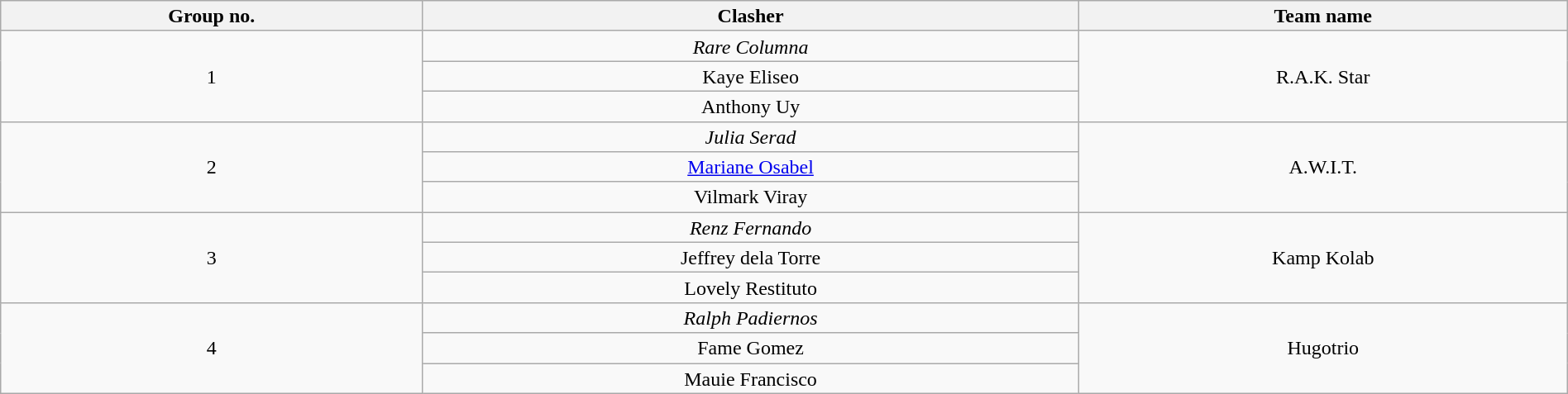<table class="wikitable collapsible collapsed" style="text-align:center; line-height:17px; width:100%;">
<tr>
<th>Group no.</th>
<th>Clasher</th>
<th>Team name</th>
</tr>
<tr>
<td rowspan="3">1</td>
<td><em>Rare Columna</em></td>
<td rowspan="3">R.A.K. Star</td>
</tr>
<tr>
<td>Kaye Eliseo</td>
</tr>
<tr>
<td>Anthony Uy</td>
</tr>
<tr>
<td rowspan="3">2</td>
<td><em>Julia Serad</em></td>
<td rowspan="3">A.W.I.T.</td>
</tr>
<tr>
<td><a href='#'>Mariane Osabel</a></td>
</tr>
<tr>
<td>Vilmark Viray</td>
</tr>
<tr>
<td rowspan="3">3</td>
<td><em>Renz Fernando</em></td>
<td rowspan="3">Kamp Kolab</td>
</tr>
<tr>
<td>Jeffrey dela Torre</td>
</tr>
<tr>
<td>Lovely Restituto</td>
</tr>
<tr>
<td rowspan="3">4</td>
<td><em>Ralph Padiernos</em></td>
<td rowspan="3">Hugotrio</td>
</tr>
<tr>
<td>Fame Gomez</td>
</tr>
<tr>
<td>Mauie Francisco</td>
</tr>
</table>
